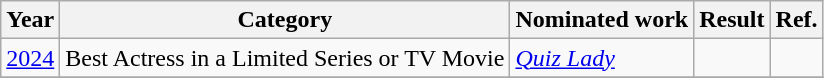<table class="wikitable plainrowheaders">
<tr>
<th scope="col">Year</th>
<th scope="col">Category</th>
<th scope="col">Nominated work</th>
<th scope="col">Result</th>
<th scope="col">Ref.</th>
</tr>
<tr>
<td><a href='#'>2024</a></td>
<td>Best Actress in a Limited Series or TV Movie</td>
<td><em><a href='#'>Quiz Lady</a></em></td>
<td></td>
<td align="center"></td>
</tr>
<tr>
</tr>
</table>
